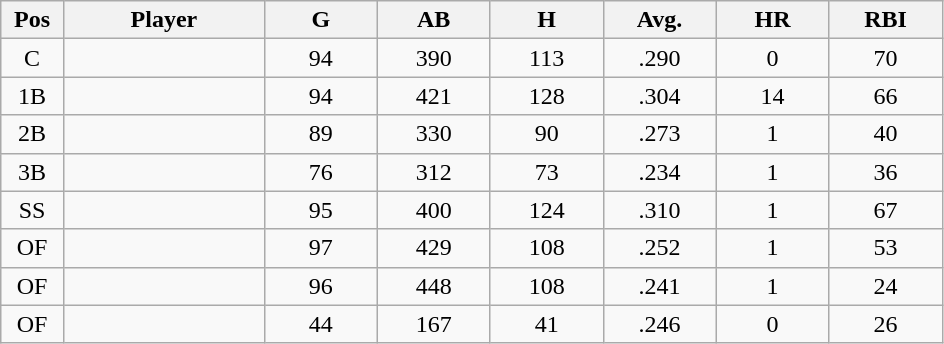<table class="wikitable sortable">
<tr>
<th bgcolor="#DDDDFF" width="5%">Pos</th>
<th bgcolor="#DDDDFF" width="16%">Player</th>
<th bgcolor="#DDDDFF" width="9%">G</th>
<th bgcolor="#DDDDFF" width="9%">AB</th>
<th bgcolor="#DDDDFF" width="9%">H</th>
<th bgcolor="#DDDDFF" width="9%">Avg.</th>
<th bgcolor="#DDDDFF" width="9%">HR</th>
<th bgcolor="#DDDDFF" width="9%">RBI</th>
</tr>
<tr align="center">
<td>C</td>
<td></td>
<td>94</td>
<td>390</td>
<td>113</td>
<td>.290</td>
<td>0</td>
<td>70</td>
</tr>
<tr align="center">
<td>1B</td>
<td></td>
<td>94</td>
<td>421</td>
<td>128</td>
<td>.304</td>
<td>14</td>
<td>66</td>
</tr>
<tr align="center">
<td>2B</td>
<td></td>
<td>89</td>
<td>330</td>
<td>90</td>
<td>.273</td>
<td>1</td>
<td>40</td>
</tr>
<tr align="center">
<td>3B</td>
<td></td>
<td>76</td>
<td>312</td>
<td>73</td>
<td>.234</td>
<td>1</td>
<td>36</td>
</tr>
<tr align="center">
<td>SS</td>
<td></td>
<td>95</td>
<td>400</td>
<td>124</td>
<td>.310</td>
<td>1</td>
<td>67</td>
</tr>
<tr align="center">
<td>OF</td>
<td></td>
<td>97</td>
<td>429</td>
<td>108</td>
<td>.252</td>
<td>1</td>
<td>53</td>
</tr>
<tr align="center">
<td>OF</td>
<td></td>
<td>96</td>
<td>448</td>
<td>108</td>
<td>.241</td>
<td>1</td>
<td>24</td>
</tr>
<tr align="center">
<td>OF</td>
<td></td>
<td>44</td>
<td>167</td>
<td>41</td>
<td>.246</td>
<td>0</td>
<td>26</td>
</tr>
</table>
